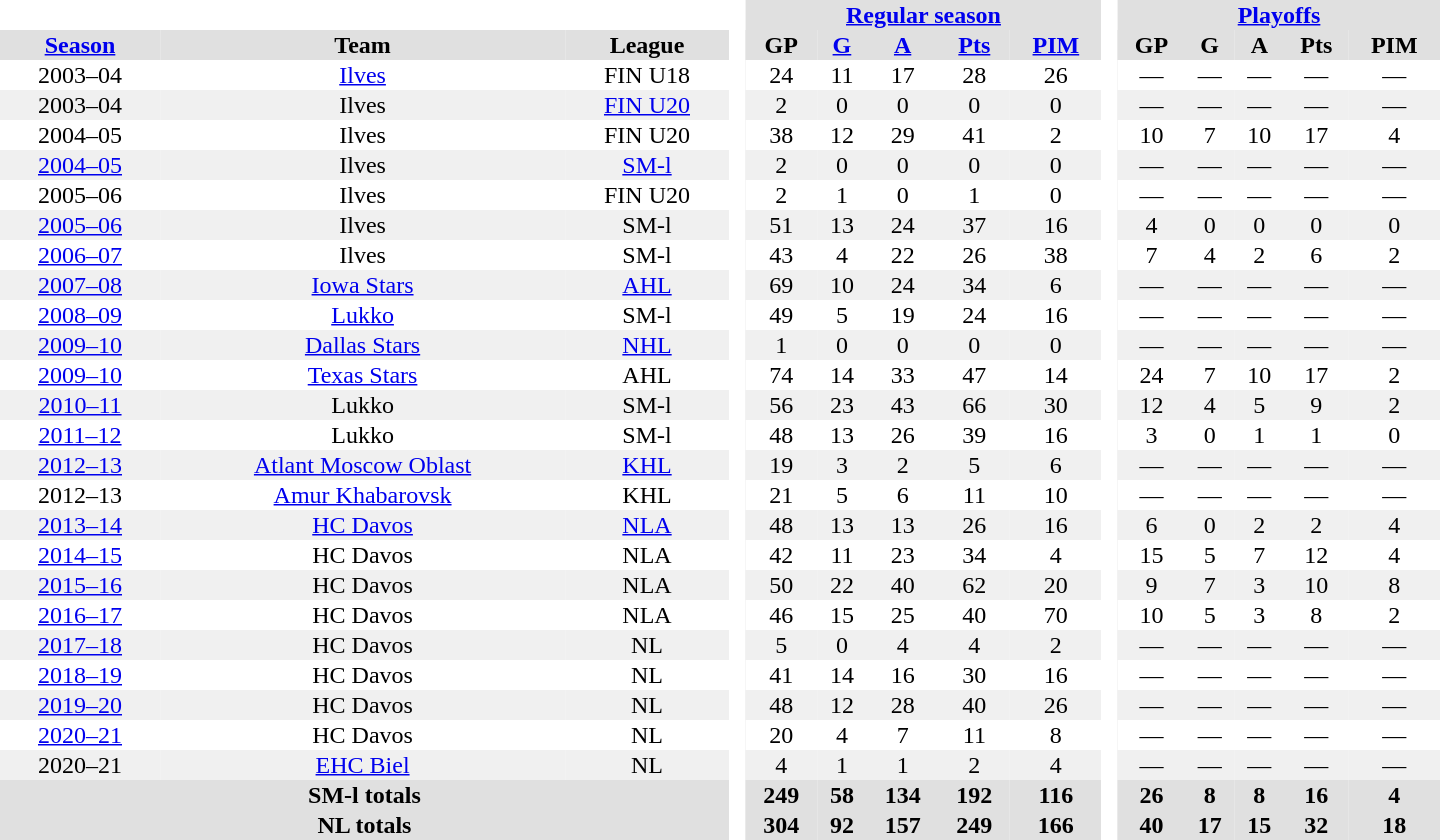<table border="0" cellpadding="1" cellspacing="0" style="text-align:center; width:60em">
<tr bgcolor="#e0e0e0">
<th colspan="3" bgcolor="#ffffff"> </th>
<th rowspan="99" bgcolor="#ffffff"> </th>
<th colspan="5"><a href='#'>Regular season</a></th>
<th rowspan="99" bgcolor="#ffffff"> </th>
<th colspan="5"><a href='#'>Playoffs</a></th>
</tr>
<tr bgcolor="#e0e0e0">
<th><a href='#'>Season</a></th>
<th>Team</th>
<th>League</th>
<th>GP</th>
<th><a href='#'>G</a></th>
<th><a href='#'>A</a></th>
<th><a href='#'>Pts</a></th>
<th><a href='#'>PIM</a></th>
<th>GP</th>
<th>G</th>
<th>A</th>
<th>Pts</th>
<th>PIM</th>
</tr>
<tr>
<td>2003–04</td>
<td><a href='#'>Ilves</a></td>
<td>FIN U18</td>
<td>24</td>
<td>11</td>
<td>17</td>
<td>28</td>
<td>26</td>
<td>—</td>
<td>—</td>
<td>—</td>
<td>—</td>
<td>—</td>
</tr>
<tr bgcolor="#f0f0f0">
<td>2003–04</td>
<td>Ilves</td>
<td><a href='#'>FIN U20</a></td>
<td>2</td>
<td>0</td>
<td>0</td>
<td>0</td>
<td>0</td>
<td>—</td>
<td>—</td>
<td>—</td>
<td>—</td>
<td>—</td>
</tr>
<tr>
<td>2004–05</td>
<td>Ilves</td>
<td>FIN U20</td>
<td>38</td>
<td>12</td>
<td>29</td>
<td>41</td>
<td>2</td>
<td>10</td>
<td>7</td>
<td>10</td>
<td>17</td>
<td>4</td>
</tr>
<tr bgcolor="#f0f0f0">
<td><a href='#'>2004–05</a></td>
<td>Ilves</td>
<td><a href='#'>SM-l</a></td>
<td>2</td>
<td>0</td>
<td>0</td>
<td>0</td>
<td>0</td>
<td>—</td>
<td>—</td>
<td>—</td>
<td>—</td>
<td>—</td>
</tr>
<tr>
<td>2005–06</td>
<td>Ilves</td>
<td>FIN U20</td>
<td>2</td>
<td>1</td>
<td>0</td>
<td>1</td>
<td>0</td>
<td>—</td>
<td>—</td>
<td>—</td>
<td>—</td>
<td>—</td>
</tr>
<tr bgcolor="#f0f0f0">
<td><a href='#'>2005–06</a></td>
<td>Ilves</td>
<td>SM-l</td>
<td>51</td>
<td>13</td>
<td>24</td>
<td>37</td>
<td>16</td>
<td>4</td>
<td>0</td>
<td>0</td>
<td>0</td>
<td>0</td>
</tr>
<tr>
<td><a href='#'>2006–07</a></td>
<td>Ilves</td>
<td>SM-l</td>
<td>43</td>
<td>4</td>
<td>22</td>
<td>26</td>
<td>38</td>
<td>7</td>
<td>4</td>
<td>2</td>
<td>6</td>
<td>2</td>
</tr>
<tr bgcolor="#f0f0f0">
<td><a href='#'>2007–08</a></td>
<td><a href='#'>Iowa Stars</a></td>
<td><a href='#'>AHL</a></td>
<td>69</td>
<td>10</td>
<td>24</td>
<td>34</td>
<td>6</td>
<td>—</td>
<td>—</td>
<td>—</td>
<td>—</td>
<td>—</td>
</tr>
<tr>
<td><a href='#'>2008–09</a></td>
<td><a href='#'>Lukko</a></td>
<td>SM-l</td>
<td>49</td>
<td>5</td>
<td>19</td>
<td>24</td>
<td>16</td>
<td>—</td>
<td>—</td>
<td>—</td>
<td>—</td>
<td>—</td>
</tr>
<tr bgcolor="#f0f0f0">
<td><a href='#'>2009–10</a></td>
<td><a href='#'>Dallas Stars</a></td>
<td><a href='#'>NHL</a></td>
<td>1</td>
<td>0</td>
<td>0</td>
<td>0</td>
<td>0</td>
<td>—</td>
<td>—</td>
<td>—</td>
<td>—</td>
<td>—</td>
</tr>
<tr>
<td><a href='#'>2009–10</a></td>
<td><a href='#'>Texas Stars</a></td>
<td>AHL</td>
<td>74</td>
<td>14</td>
<td>33</td>
<td>47</td>
<td>14</td>
<td>24</td>
<td>7</td>
<td>10</td>
<td>17</td>
<td>2</td>
</tr>
<tr bgcolor="#f0f0f0">
<td><a href='#'>2010–11</a></td>
<td>Lukko</td>
<td>SM-l</td>
<td>56</td>
<td>23</td>
<td>43</td>
<td>66</td>
<td>30</td>
<td>12</td>
<td>4</td>
<td>5</td>
<td>9</td>
<td>2</td>
</tr>
<tr>
<td><a href='#'>2011–12</a></td>
<td>Lukko</td>
<td>SM-l</td>
<td>48</td>
<td>13</td>
<td>26</td>
<td>39</td>
<td>16</td>
<td>3</td>
<td>0</td>
<td>1</td>
<td>1</td>
<td>0</td>
</tr>
<tr bgcolor="#f0f0f0">
<td><a href='#'>2012–13</a></td>
<td><a href='#'>Atlant Moscow Oblast</a></td>
<td><a href='#'>KHL</a></td>
<td>19</td>
<td>3</td>
<td>2</td>
<td>5</td>
<td>6</td>
<td>—</td>
<td>—</td>
<td>—</td>
<td>—</td>
<td>—</td>
</tr>
<tr>
<td>2012–13</td>
<td><a href='#'>Amur Khabarovsk</a></td>
<td>KHL</td>
<td>21</td>
<td>5</td>
<td>6</td>
<td>11</td>
<td>10</td>
<td>—</td>
<td>—</td>
<td>—</td>
<td>—</td>
<td>—</td>
</tr>
<tr bgcolor="#f0f0f0">
<td><a href='#'>2013–14</a></td>
<td><a href='#'>HC Davos</a></td>
<td><a href='#'>NLA</a></td>
<td>48</td>
<td>13</td>
<td>13</td>
<td>26</td>
<td>16</td>
<td>6</td>
<td>0</td>
<td>2</td>
<td>2</td>
<td>4</td>
</tr>
<tr>
<td><a href='#'>2014–15</a></td>
<td>HC Davos</td>
<td>NLA</td>
<td>42</td>
<td>11</td>
<td>23</td>
<td>34</td>
<td>4</td>
<td>15</td>
<td>5</td>
<td>7</td>
<td>12</td>
<td>4</td>
</tr>
<tr bgcolor="#f0f0f0">
<td><a href='#'>2015–16</a></td>
<td>HC Davos</td>
<td>NLA</td>
<td>50</td>
<td>22</td>
<td>40</td>
<td>62</td>
<td>20</td>
<td>9</td>
<td>7</td>
<td>3</td>
<td>10</td>
<td>8</td>
</tr>
<tr>
<td><a href='#'>2016–17</a></td>
<td>HC Davos</td>
<td>NLA</td>
<td>46</td>
<td>15</td>
<td>25</td>
<td>40</td>
<td>70</td>
<td>10</td>
<td>5</td>
<td>3</td>
<td>8</td>
<td>2</td>
</tr>
<tr bgcolor="#f0f0f0">
<td><a href='#'>2017–18</a></td>
<td>HC Davos</td>
<td>NL</td>
<td>5</td>
<td>0</td>
<td>4</td>
<td>4</td>
<td>2</td>
<td>—</td>
<td>—</td>
<td>—</td>
<td>—</td>
<td>—</td>
</tr>
<tr>
<td><a href='#'>2018–19</a></td>
<td>HC Davos</td>
<td>NL</td>
<td>41</td>
<td>14</td>
<td>16</td>
<td>30</td>
<td>16</td>
<td>—</td>
<td>—</td>
<td>—</td>
<td>—</td>
<td>—</td>
</tr>
<tr bgcolor="#f0f0f0">
<td><a href='#'>2019–20</a></td>
<td>HC Davos</td>
<td>NL</td>
<td>48</td>
<td>12</td>
<td>28</td>
<td>40</td>
<td>26</td>
<td>—</td>
<td>—</td>
<td>—</td>
<td>—</td>
<td>—</td>
</tr>
<tr>
<td><a href='#'>2020–21</a></td>
<td>HC Davos</td>
<td>NL</td>
<td>20</td>
<td>4</td>
<td>7</td>
<td>11</td>
<td>8</td>
<td>—</td>
<td>—</td>
<td>—</td>
<td>—</td>
<td>—</td>
</tr>
<tr bgcolor="#f0f0f0">
<td>2020–21</td>
<td><a href='#'>EHC Biel</a></td>
<td>NL</td>
<td>4</td>
<td>1</td>
<td>1</td>
<td>2</td>
<td>4</td>
<td>—</td>
<td>—</td>
<td>—</td>
<td>—</td>
<td>—</td>
</tr>
<tr bgcolor="#e0e0e0">
<th colspan="3">SM-l totals</th>
<th>249</th>
<th>58</th>
<th>134</th>
<th>192</th>
<th>116</th>
<th>26</th>
<th>8</th>
<th>8</th>
<th>16</th>
<th>4</th>
</tr>
<tr bgcolor="#e0e0e0">
<th colspan="3">NL totals</th>
<th>304</th>
<th>92</th>
<th>157</th>
<th>249</th>
<th>166</th>
<th>40</th>
<th>17</th>
<th>15</th>
<th>32</th>
<th>18</th>
</tr>
</table>
